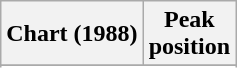<table class="wikitable sortable plainrowheaders" style="text-align:center">
<tr>
<th scope="col">Chart (1988)</th>
<th scope="col">Peak<br>position</th>
</tr>
<tr>
</tr>
<tr>
</tr>
</table>
